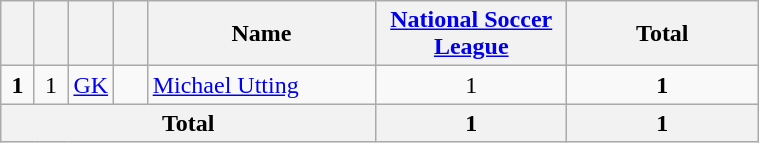<table class="wikitable" style="text-align:center">
<tr>
<th width=15></th>
<th width=15></th>
<th width=15></th>
<th width=15></th>
<th width=145>Name</th>
<th width=120><a href='#'>National Soccer League</a></th>
<th width=120>Total</th>
</tr>
<tr>
<td><strong>1</strong></td>
<td>1</td>
<td><a href='#'>GK</a></td>
<td></td>
<td align=left><a href='#'>Michael Utting</a></td>
<td>1</td>
<td><strong>1</strong></td>
</tr>
<tr>
<th colspan="5"><strong>Total</strong></th>
<th>1</th>
<th>1</th>
</tr>
</table>
